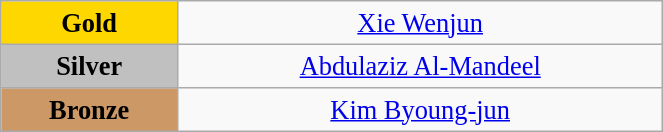<table class="wikitable" style=" text-align:center; font-size:110%;" width="35%">
<tr>
<td bgcolor="gold"><strong>Gold</strong></td>
<td><a href='#'>Xie Wenjun</a><br></td>
</tr>
<tr>
<td bgcolor="silver"><strong>Silver</strong></td>
<td><a href='#'>Abdulaziz Al-Mandeel</a><br></td>
</tr>
<tr>
<td bgcolor="CC9966"><strong>Bronze</strong></td>
<td><a href='#'>Kim Byoung-jun</a><br></td>
</tr>
</table>
